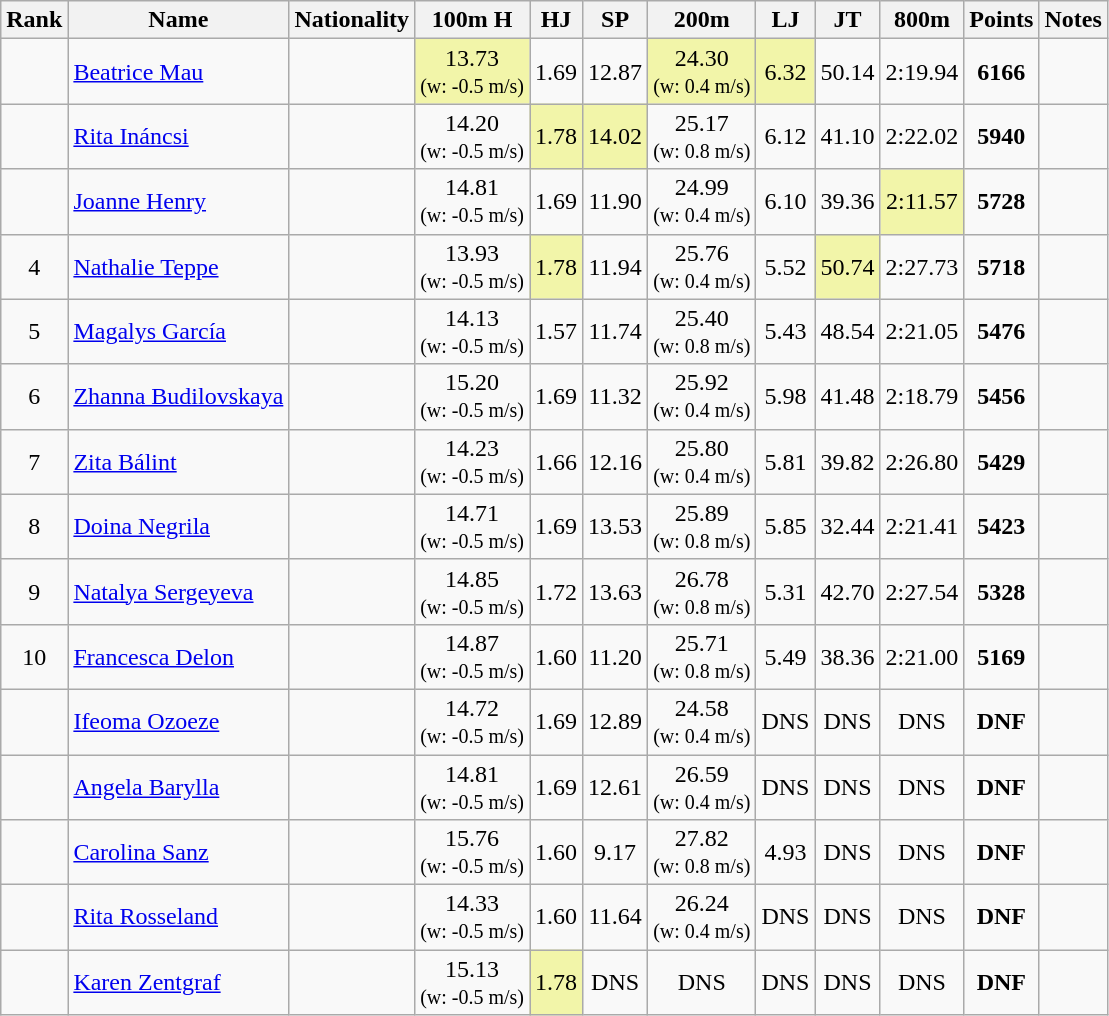<table class="wikitable sortable" style="text-align:center">
<tr>
<th>Rank</th>
<th>Name</th>
<th>Nationality</th>
<th>100m H</th>
<th>HJ</th>
<th>SP</th>
<th>200m</th>
<th>LJ</th>
<th>JT</th>
<th>800m</th>
<th>Points</th>
<th>Notes</th>
</tr>
<tr>
<td></td>
<td align=left><a href='#'>Beatrice Mau</a></td>
<td align=left></td>
<td bgcolor=#F2F5A9>13.73<br><small>(w: -0.5 m/s)</small></td>
<td>1.69</td>
<td>12.87</td>
<td bgcolor=#F2F5A9>24.30<br><small>(w: 0.4 m/s)</small></td>
<td bgcolor=#F2F5A9>6.32</td>
<td>50.14</td>
<td>2:19.94</td>
<td><strong>6166</strong></td>
<td></td>
</tr>
<tr>
<td></td>
<td align=left><a href='#'>Rita Ináncsi</a></td>
<td align=left></td>
<td>14.20<br><small>(w: -0.5 m/s)</small></td>
<td bgcolor=#F2F5A9>1.78</td>
<td bgcolor=#F2F5A9>14.02</td>
<td>25.17<br><small>(w: 0.8 m/s)</small></td>
<td>6.12</td>
<td>41.10</td>
<td>2:22.02</td>
<td><strong>5940</strong></td>
<td></td>
</tr>
<tr>
<td></td>
<td align=left><a href='#'>Joanne Henry</a></td>
<td align=left></td>
<td>14.81<br><small>(w: -0.5 m/s)</small></td>
<td>1.69</td>
<td>11.90</td>
<td>24.99<br><small>(w: 0.4 m/s)</small></td>
<td>6.10</td>
<td>39.36</td>
<td bgcolor=#F2F5A9>2:11.57</td>
<td><strong>5728</strong></td>
<td></td>
</tr>
<tr>
<td>4</td>
<td align=left><a href='#'>Nathalie Teppe</a></td>
<td align=left></td>
<td>13.93<br><small>(w: -0.5 m/s)</small></td>
<td bgcolor=#F2F5A9>1.78</td>
<td>11.94</td>
<td>25.76<br><small>(w: 0.4 m/s)</small></td>
<td>5.52</td>
<td bgcolor=#F2F5A9>50.74</td>
<td>2:27.73</td>
<td><strong>5718</strong></td>
<td></td>
</tr>
<tr>
<td>5</td>
<td align=left><a href='#'>Magalys García</a></td>
<td align=left></td>
<td>14.13<br><small>(w: -0.5 m/s)</small></td>
<td>1.57</td>
<td>11.74</td>
<td>25.40<br><small>(w: 0.8 m/s)</small></td>
<td>5.43</td>
<td>48.54</td>
<td>2:21.05</td>
<td><strong>5476</strong></td>
<td></td>
</tr>
<tr>
<td>6</td>
<td align=left><a href='#'>Zhanna Budilovskaya</a></td>
<td align=left></td>
<td>15.20<br><small>(w: -0.5 m/s)</small></td>
<td>1.69</td>
<td>11.32</td>
<td>25.92<br><small>(w: 0.4 m/s)</small></td>
<td>5.98</td>
<td>41.48</td>
<td>2:18.79</td>
<td><strong>5456</strong></td>
<td></td>
</tr>
<tr>
<td>7</td>
<td align=left><a href='#'>Zita Bálint</a></td>
<td align=left></td>
<td>14.23<br><small>(w: -0.5 m/s)</small></td>
<td>1.66</td>
<td>12.16</td>
<td>25.80<br><small>(w: 0.4 m/s)</small></td>
<td>5.81</td>
<td>39.82</td>
<td>2:26.80</td>
<td><strong>5429</strong></td>
<td></td>
</tr>
<tr>
<td>8</td>
<td align=left><a href='#'>Doina Negrila</a></td>
<td align=left></td>
<td>14.71<br><small>(w: -0.5 m/s)</small></td>
<td>1.69</td>
<td>13.53</td>
<td>25.89<br><small>(w: 0.8 m/s)</small></td>
<td>5.85</td>
<td>32.44</td>
<td>2:21.41</td>
<td><strong>5423</strong></td>
<td></td>
</tr>
<tr>
<td>9</td>
<td align=left><a href='#'>Natalya Sergeyeva</a></td>
<td align=left></td>
<td>14.85<br><small>(w: -0.5 m/s)</small></td>
<td>1.72</td>
<td>13.63</td>
<td>26.78<br><small>(w: 0.8 m/s)</small></td>
<td>5.31</td>
<td>42.70</td>
<td>2:27.54</td>
<td><strong>5328</strong></td>
<td></td>
</tr>
<tr>
<td>10</td>
<td align=left><a href='#'>Francesca Delon</a></td>
<td align=left></td>
<td>14.87<br><small>(w: -0.5 m/s)</small></td>
<td>1.60</td>
<td>11.20</td>
<td>25.71<br><small>(w: 0.8 m/s)</small></td>
<td>5.49</td>
<td>38.36</td>
<td>2:21.00</td>
<td><strong>5169</strong></td>
<td></td>
</tr>
<tr>
<td></td>
<td align=left><a href='#'>Ifeoma Ozoeze</a></td>
<td align=left></td>
<td>14.72<br><small>(w: -0.5 m/s)</small></td>
<td>1.69</td>
<td>12.89</td>
<td>24.58<br><small>(w: 0.4 m/s)</small></td>
<td>DNS</td>
<td>DNS</td>
<td>DNS</td>
<td><strong>DNF</strong></td>
<td></td>
</tr>
<tr>
<td></td>
<td align=left><a href='#'>Angela Barylla</a></td>
<td align=left></td>
<td>14.81<br><small>(w: -0.5 m/s)</small></td>
<td>1.69</td>
<td>12.61</td>
<td>26.59<br><small>(w: 0.4 m/s)</small></td>
<td>DNS</td>
<td>DNS</td>
<td>DNS</td>
<td><strong>DNF</strong></td>
<td></td>
</tr>
<tr>
<td></td>
<td align=left><a href='#'>Carolina Sanz</a></td>
<td align=left></td>
<td>15.76<br><small>(w: -0.5 m/s)</small></td>
<td>1.60</td>
<td>9.17</td>
<td>27.82<br><small>(w: 0.8 m/s)</small></td>
<td>4.93</td>
<td>DNS</td>
<td>DNS</td>
<td><strong>DNF</strong></td>
<td></td>
</tr>
<tr>
<td></td>
<td align=left><a href='#'>Rita Rosseland</a></td>
<td align=left></td>
<td>14.33<br><small>(w: -0.5 m/s)</small></td>
<td>1.60</td>
<td>11.64</td>
<td>26.24<br><small>(w: 0.4 m/s)</small></td>
<td>DNS</td>
<td>DNS</td>
<td>DNS</td>
<td><strong>DNF</strong></td>
<td></td>
</tr>
<tr>
<td></td>
<td align=left><a href='#'>Karen Zentgraf</a></td>
<td align=left></td>
<td>15.13<br><small>(w: -0.5 m/s)</small></td>
<td bgcolor=#F2F5A9>1.78</td>
<td>DNS</td>
<td>DNS</td>
<td>DNS</td>
<td>DNS</td>
<td>DNS</td>
<td><strong>DNF</strong></td>
<td></td>
</tr>
</table>
